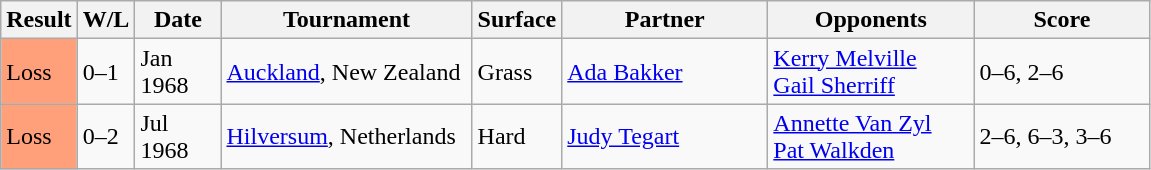<table class="sortable wikitable">
<tr>
<th style="width:40px">Result</th>
<th style="width:30px" class="unsortable">W/L</th>
<th style="width:50px">Date</th>
<th style="width:160px">Tournament</th>
<th style="width:50px">Surface</th>
<th style="width:130px">Partner</th>
<th style="width:130px">Opponents</th>
<th style="width:110px" class="unsortable">Score</th>
</tr>
<tr>
<td style="background:#ffa07a;">Loss</td>
<td>0–1</td>
<td>Jan 1968</td>
<td><a href='#'>Auckland</a>, New Zealand</td>
<td>Grass</td>
<td> <a href='#'>Ada Bakker</a></td>
<td> <a href='#'>Kerry Melville</a><br> <a href='#'>Gail Sherriff</a></td>
<td>0–6, 2–6</td>
</tr>
<tr>
<td style="background:#ffa07a;">Loss</td>
<td>0–2</td>
<td>Jul 1968</td>
<td><a href='#'>Hilversum</a>, Netherlands</td>
<td>Hard</td>
<td> <a href='#'>Judy Tegart</a></td>
<td> <a href='#'>Annette Van Zyl</a><br> <a href='#'>Pat Walkden</a></td>
<td>2–6, 6–3, 3–6</td>
</tr>
</table>
